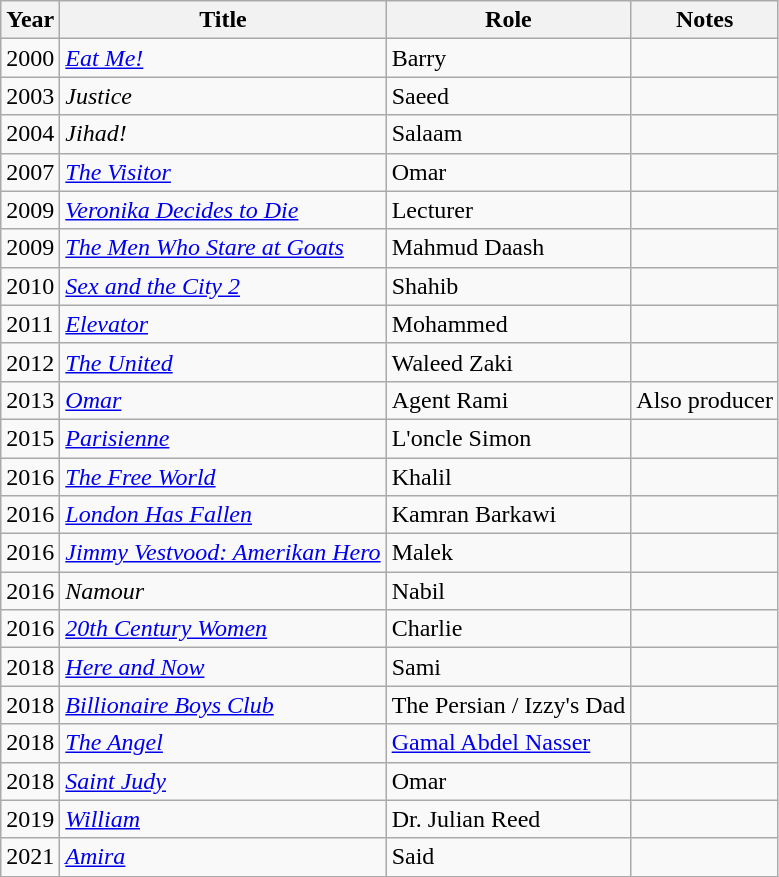<table class="wikitable sortable">
<tr>
<th>Year</th>
<th>Title</th>
<th>Role</th>
<th>Notes</th>
</tr>
<tr>
<td>2000</td>
<td><a href='#'><em>Eat Me!</em></a></td>
<td>Barry</td>
<td></td>
</tr>
<tr>
<td>2003</td>
<td><em>Justice</em></td>
<td>Saeed</td>
<td></td>
</tr>
<tr>
<td>2004</td>
<td><em>Jihad!</em></td>
<td>Salaam</td>
<td></td>
</tr>
<tr>
<td>2007</td>
<td><a href='#'><em>The Visitor</em></a></td>
<td>Omar</td>
<td></td>
</tr>
<tr>
<td>2009</td>
<td><a href='#'><em>Veronika Decides to Die</em></a></td>
<td>Lecturer</td>
<td></td>
</tr>
<tr>
<td>2009</td>
<td><a href='#'><em>The Men Who Stare at Goats</em></a></td>
<td>Mahmud Daash</td>
<td></td>
</tr>
<tr>
<td>2010</td>
<td><em><a href='#'>Sex and the City 2</a></em></td>
<td>Shahib</td>
<td></td>
</tr>
<tr>
<td>2011</td>
<td><a href='#'><em>Elevator</em></a></td>
<td>Mohammed</td>
<td></td>
</tr>
<tr>
<td>2012</td>
<td><em><a href='#'>The United</a></em></td>
<td>Waleed Zaki</td>
<td></td>
</tr>
<tr>
<td>2013</td>
<td><a href='#'><em>Omar</em></a></td>
<td>Agent Rami</td>
<td>Also producer</td>
</tr>
<tr>
<td>2015</td>
<td><a href='#'><em>Parisienne</em></a></td>
<td>L'oncle Simon</td>
<td></td>
</tr>
<tr>
<td>2016</td>
<td><em><a href='#'>The Free World</a></em></td>
<td>Khalil</td>
<td></td>
</tr>
<tr>
<td>2016</td>
<td><em><a href='#'>London Has Fallen</a></em></td>
<td>Kamran Barkawi</td>
<td></td>
</tr>
<tr>
<td>2016</td>
<td><em><a href='#'>Jimmy Vestvood: Amerikan Hero</a></em></td>
<td>Malek</td>
<td></td>
</tr>
<tr>
<td>2016</td>
<td><em>Namour</em></td>
<td>Nabil</td>
<td></td>
</tr>
<tr>
<td>2016</td>
<td><em><a href='#'>20th Century Women</a></em></td>
<td>Charlie</td>
<td></td>
</tr>
<tr>
<td>2018</td>
<td><a href='#'><em>Here and Now</em></a></td>
<td>Sami</td>
<td></td>
</tr>
<tr>
<td>2018</td>
<td><a href='#'><em>Billionaire Boys Club</em></a></td>
<td>The Persian / Izzy's Dad</td>
<td></td>
</tr>
<tr>
<td>2018</td>
<td><a href='#'><em>The Angel</em></a></td>
<td><a href='#'>Gamal Abdel Nasser</a></td>
<td></td>
</tr>
<tr>
<td>2018</td>
<td><em><a href='#'>Saint Judy</a></em></td>
<td>Omar</td>
<td></td>
</tr>
<tr>
<td>2019</td>
<td><em><a href='#'>William</a></em></td>
<td>Dr. Julian Reed</td>
<td></td>
</tr>
<tr>
<td>2021</td>
<td><a href='#'><em>Amira</em></a></td>
<td>Said</td>
<td></td>
</tr>
</table>
